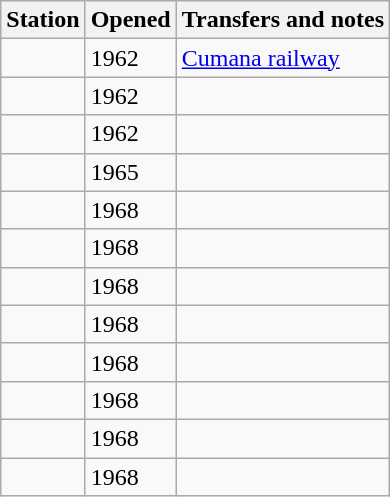<table class="wikitable">
<tr>
<th>Station</th>
<th>Opened</th>
<th>Transfers and notes</th>
</tr>
<tr>
<td></td>
<td>1962</td>
<td><a href='#'>Cumana railway</a></td>
</tr>
<tr>
<td></td>
<td>1962</td>
<td></td>
</tr>
<tr>
<td></td>
<td>1962</td>
<td></td>
</tr>
<tr>
<td></td>
<td>1965</td>
<td></td>
</tr>
<tr>
<td></td>
<td>1968</td>
<td></td>
</tr>
<tr>
<td></td>
<td>1968</td>
<td></td>
</tr>
<tr>
<td></td>
<td>1968</td>
<td></td>
</tr>
<tr>
<td></td>
<td>1968</td>
<td></td>
</tr>
<tr>
<td></td>
<td>1968</td>
<td></td>
</tr>
<tr>
<td></td>
<td>1968</td>
<td></td>
</tr>
<tr>
<td></td>
<td>1968</td>
<td></td>
</tr>
<tr>
<td></td>
<td>1968</td>
<td></td>
</tr>
</table>
